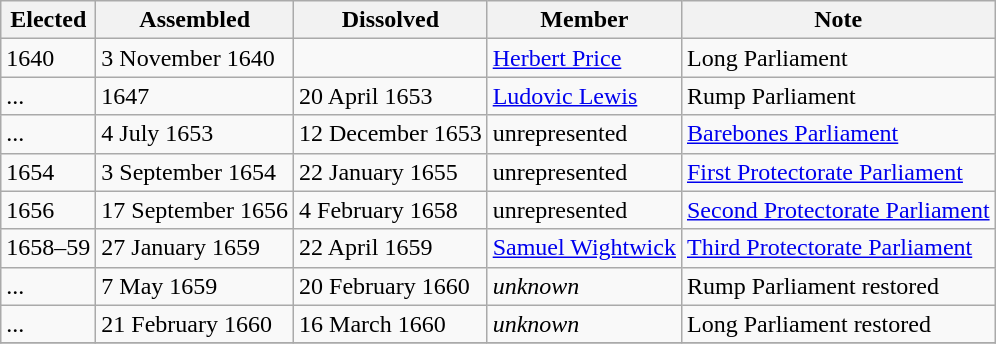<table class="wikitable">
<tr>
<th>Elected</th>
<th>Assembled</th>
<th>Dissolved</th>
<th>Member</th>
<th>Note</th>
</tr>
<tr>
<td>1640</td>
<td>3 November 1640</td>
<td></td>
<td><a href='#'>Herbert Price</a></td>
<td>Long Parliament</td>
</tr>
<tr>
<td>...</td>
<td>1647</td>
<td>20 April 1653</td>
<td><a href='#'>Ludovic Lewis</a></td>
<td>Rump Parliament</td>
</tr>
<tr>
<td>...</td>
<td>4 July 1653</td>
<td>12 December 1653</td>
<td>unrepresented</td>
<td><a href='#'>Barebones Parliament</a></td>
</tr>
<tr>
<td>1654</td>
<td>3 September 1654</td>
<td>22 January 1655</td>
<td>unrepresented</td>
<td><a href='#'>First Protectorate Parliament</a></td>
</tr>
<tr>
<td>1656</td>
<td>17 September 1656</td>
<td>4 February 1658</td>
<td>unrepresented</td>
<td><a href='#'>Second Protectorate Parliament</a></td>
</tr>
<tr>
<td>1658–59</td>
<td>27 January 1659</td>
<td>22 April 1659</td>
<td><a href='#'>Samuel Wightwick</a></td>
<td><a href='#'>Third Protectorate Parliament</a></td>
</tr>
<tr>
<td>...</td>
<td>7 May 1659</td>
<td>20 February 1660</td>
<td><em>unknown</em></td>
<td>Rump Parliament restored</td>
</tr>
<tr>
<td>...</td>
<td>21 February 1660</td>
<td>16 March 1660</td>
<td><em>unknown</em></td>
<td>Long Parliament restored</td>
</tr>
<tr>
</tr>
</table>
